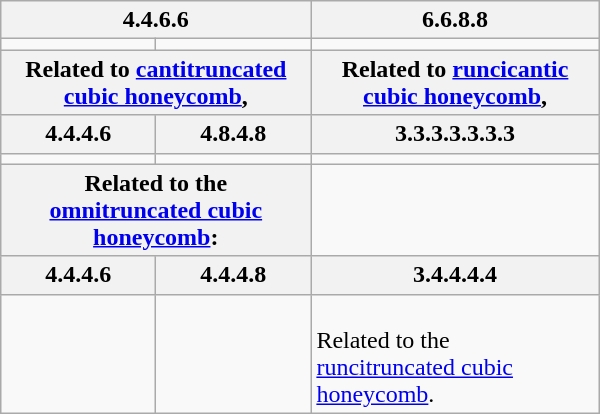<table class="wikitable" width=400>
<tr>
<th colspan=2>4.4.6.6</th>
<th>6.6.8.8</th>
</tr>
<tr>
<td></td>
<td></td>
<td></td>
</tr>
<tr>
<th colspan=2>Related to <a href='#'>cantitruncated cubic honeycomb</a>, </th>
<th>Related to <a href='#'>runcicantic cubic honeycomb</a>, </th>
</tr>
<tr>
<th>4.4.4.6</th>
<th>4.8.4.8</th>
<th>3.3.3.3.3.3.3</th>
</tr>
<tr>
<td></td>
<td></td>
<td></td>
</tr>
<tr>
<th colspan=2>Related to the <a href='#'>omnitruncated cubic honeycomb</a>: </th>
</tr>
<tr>
<th>4.4.4.6</th>
<th>4.4.4.8</th>
<th>3.4.4.4.4</th>
</tr>
<tr valign=top>
<td></td>
<td></td>
<td><br>Related to the <a href='#'>runcitruncated cubic honeycomb</a>.<br></td>
</tr>
</table>
